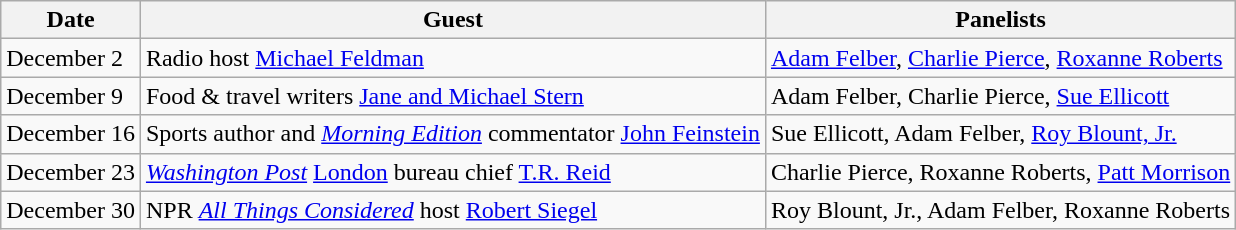<table class="wikitable">
<tr>
<th>Date</th>
<th>Guest</th>
<th>Panelists</th>
</tr>
<tr>
<td>December 2</td>
<td>Radio host <a href='#'>Michael Feldman</a></td>
<td><a href='#'>Adam Felber</a>, <a href='#'>Charlie Pierce</a>, <a href='#'>Roxanne Roberts</a></td>
</tr>
<tr>
<td>December 9</td>
<td>Food & travel writers <a href='#'>Jane and Michael Stern</a></td>
<td>Adam Felber, Charlie Pierce, <a href='#'>Sue Ellicott</a></td>
</tr>
<tr>
<td>December 16</td>
<td>Sports author and <em><a href='#'>Morning Edition</a></em> commentator <a href='#'>John Feinstein</a></td>
<td>Sue Ellicott, Adam Felber, <a href='#'>Roy Blount, Jr.</a></td>
</tr>
<tr>
<td>December 23</td>
<td><em><a href='#'>Washington Post</a></em> <a href='#'>London</a> bureau chief <a href='#'>T.R. Reid</a></td>
<td>Charlie Pierce, Roxanne Roberts, <a href='#'>Patt Morrison</a></td>
</tr>
<tr>
<td>December 30</td>
<td>NPR <em><a href='#'>All Things Considered</a></em> host <a href='#'>Robert Siegel</a></td>
<td>Roy Blount, Jr., Adam Felber, Roxanne Roberts</td>
</tr>
</table>
